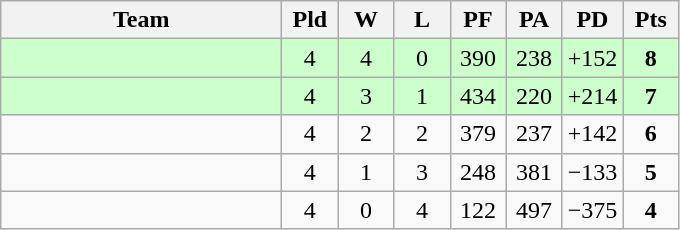<table class=wikitable style="text-align:center">
<tr>
<th width=180>Team</th>
<th width=30>Pld</th>
<th width=30>W</th>
<th width=30>L</th>
<th width=30>PF</th>
<th width=30>PA</th>
<th width=30>PD</th>
<th width=30>Pts</th>
</tr>
<tr align=center bgcolor="#ccffcc">
<td align=left></td>
<td>4</td>
<td>4</td>
<td>0</td>
<td>390</td>
<td>238</td>
<td>+152</td>
<td><strong>8</strong></td>
</tr>
<tr align=center bgcolor="#ccffcc">
<td align=left></td>
<td>4</td>
<td>3</td>
<td>1</td>
<td>434</td>
<td>220</td>
<td>+214</td>
<td><strong>7</strong></td>
</tr>
<tr align=center>
<td align=left></td>
<td>4</td>
<td>2</td>
<td>2</td>
<td>379</td>
<td>237</td>
<td>+142</td>
<td><strong>6</strong></td>
</tr>
<tr align=center>
<td align=left></td>
<td>4</td>
<td>1</td>
<td>3</td>
<td>248</td>
<td>381</td>
<td>−133</td>
<td><strong>5</strong></td>
</tr>
<tr align=center>
<td align=left></td>
<td>4</td>
<td>0</td>
<td>4</td>
<td>122</td>
<td>497</td>
<td>−375</td>
<td><strong>4</strong></td>
</tr>
</table>
